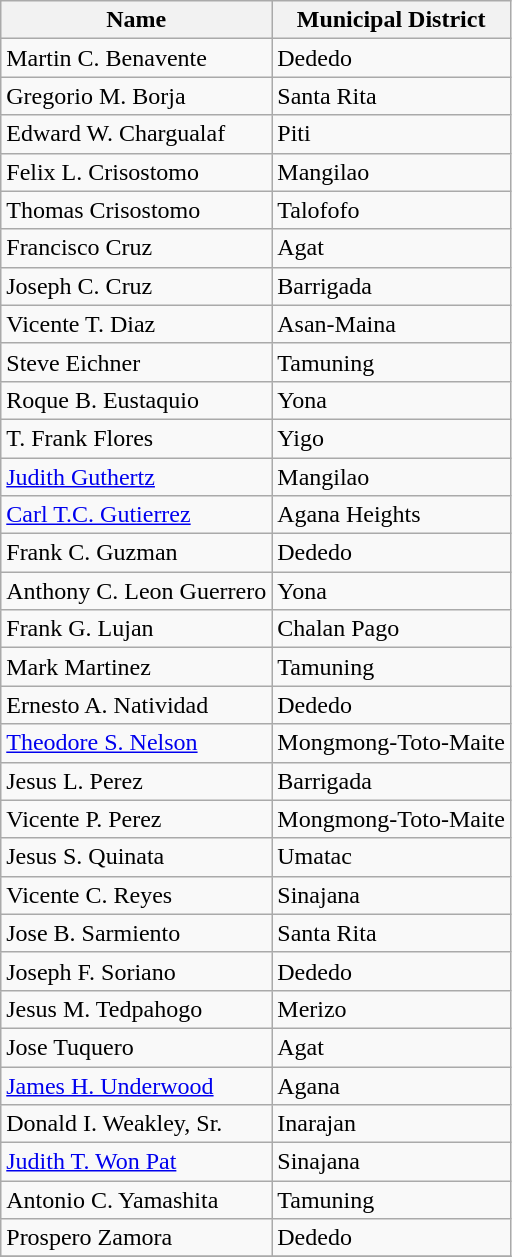<table class="wikitable">
<tr>
<th>Name</th>
<th>Municipal District</th>
</tr>
<tr>
<td>Martin C. Benavente</td>
<td>Dededo</td>
</tr>
<tr>
<td>Gregorio M. Borja</td>
<td>Santa Rita</td>
</tr>
<tr>
<td>Edward W. Chargualaf</td>
<td>Piti</td>
</tr>
<tr>
<td>Felix L. Crisostomo</td>
<td>Mangilao</td>
</tr>
<tr>
<td>Thomas Crisostomo</td>
<td>Talofofo</td>
</tr>
<tr>
<td>Francisco Cruz</td>
<td>Agat</td>
</tr>
<tr>
<td>Joseph C. Cruz</td>
<td>Barrigada</td>
</tr>
<tr>
<td>Vicente T. Diaz</td>
<td>Asan-Maina</td>
</tr>
<tr>
<td>Steve Eichner</td>
<td>Tamuning</td>
</tr>
<tr>
<td>Roque B. Eustaquio</td>
<td>Yona</td>
</tr>
<tr>
<td>T. Frank Flores</td>
<td>Yigo</td>
</tr>
<tr>
<td><a href='#'>Judith Guthertz</a></td>
<td>Mangilao</td>
</tr>
<tr>
<td><a href='#'>Carl T.C. Gutierrez</a></td>
<td>Agana Heights</td>
</tr>
<tr>
<td>Frank C. Guzman</td>
<td>Dededo</td>
</tr>
<tr>
<td>Anthony C. Leon Guerrero</td>
<td>Yona</td>
</tr>
<tr>
<td>Frank G. Lujan</td>
<td>Chalan Pago</td>
</tr>
<tr>
<td>Mark Martinez</td>
<td>Tamuning</td>
</tr>
<tr>
<td>Ernesto A. Natividad</td>
<td>Dededo</td>
</tr>
<tr>
<td><a href='#'>Theodore S. Nelson</a></td>
<td>Mongmong-Toto-Maite</td>
</tr>
<tr>
<td>Jesus L. Perez</td>
<td>Barrigada</td>
</tr>
<tr>
<td>Vicente P. Perez</td>
<td>Mongmong-Toto-Maite</td>
</tr>
<tr>
<td>Jesus S. Quinata</td>
<td>Umatac</td>
</tr>
<tr>
<td>Vicente C. Reyes</td>
<td>Sinajana</td>
</tr>
<tr>
<td>Jose B. Sarmiento</td>
<td>Santa Rita</td>
</tr>
<tr>
<td>Joseph F. Soriano</td>
<td>Dededo</td>
</tr>
<tr>
<td>Jesus M. Tedpahogo</td>
<td>Merizo</td>
</tr>
<tr>
<td>Jose Tuquero</td>
<td>Agat</td>
</tr>
<tr>
<td><a href='#'>James H. Underwood</a></td>
<td>Agana</td>
</tr>
<tr>
<td>Donald I. Weakley, Sr.</td>
<td>Inarajan</td>
</tr>
<tr>
<td><a href='#'>Judith T. Won Pat</a></td>
<td>Sinajana</td>
</tr>
<tr>
<td>Antonio C. Yamashita</td>
<td>Tamuning</td>
</tr>
<tr>
<td>Prospero Zamora</td>
<td>Dededo</td>
</tr>
<tr>
</tr>
</table>
